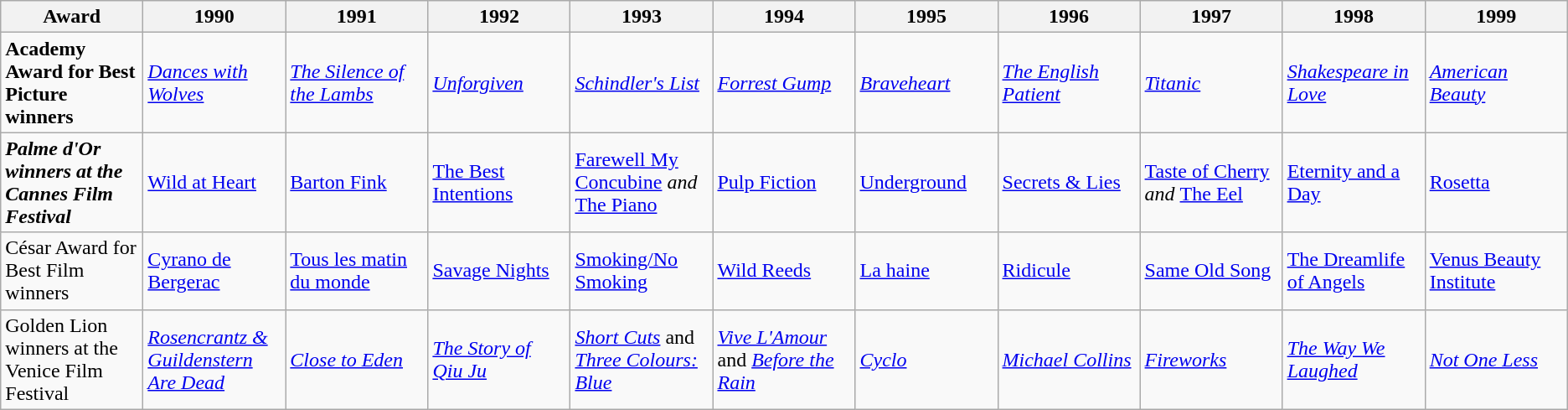<table class="wikitable">
<tr>
<th style="width:9%">Award</th>
<th style="width:9%">1990</th>
<th style="width:9%">1991</th>
<th style="width:9%">1992</th>
<th style="width:9%">1993</th>
<th style="width:9%">1994</th>
<th style="width:9%">1995</th>
<th style="width:9%">1996</th>
<th style="width:9%">1997</th>
<th style="width:9%">1998</th>
<th style="width:9%">1999</th>
</tr>
<tr>
<td><strong>Academy Award for Best Picture winners</strong></td>
<td><em><a href='#'>Dances with Wolves</a></em></td>
<td><em><a href='#'>The Silence of the Lambs</a></em></td>
<td><em><a href='#'>Unforgiven</a></em></td>
<td><em><a href='#'>Schindler's List</a></em></td>
<td><em><a href='#'>Forrest Gump</a></em></td>
<td><em><a href='#'>Braveheart</a></em></td>
<td><em><a href='#'>The English Patient</a></em></td>
<td><em><a href='#'>Titanic</a></em></td>
<td><em><a href='#'>Shakespeare in Love</a></em></td>
<td><em><a href='#'>American Beauty</a></em></td>
</tr>
<tr>
<td><strong><em>Palme d'Or<em> winners at the Cannes Film Festival<strong></td>
<td></em><a href='#'>Wild at Heart</a><em></td>
<td></em><a href='#'>Barton Fink</a><em></td>
<td></em><a href='#'>The Best Intentions</a><em></td>
<td></em><a href='#'>Farewell My Concubine</a><em> and </em><a href='#'>The Piano</a><em></td>
<td></em><a href='#'>Pulp Fiction</a><em></td>
<td></em><a href='#'>Underground</a><em></td>
<td></em><a href='#'>Secrets & Lies</a><em></td>
<td></em><a href='#'>Taste of Cherry</a><em> and </em><a href='#'>The Eel</a><em></td>
<td></em><a href='#'>Eternity and a Day</a><em></td>
<td></em><a href='#'>Rosetta</a><em></td>
</tr>
<tr>
<td></strong>César Award for Best Film winners<strong></td>
<td></em><a href='#'>Cyrano de Bergerac</a><em></td>
<td></em><a href='#'>Tous les matin du monde</a><em></td>
<td></em><a href='#'>Savage Nights</a><em></td>
<td></em><a href='#'>Smoking/No Smoking</a><em></td>
<td></em><a href='#'>Wild Reeds</a><em></td>
<td></em><a href='#'>La haine</a><em></td>
<td></em><a href='#'>Ridicule</a><em></td>
<td></em><a href='#'>Same Old Song</a><em></td>
<td></em><a href='#'>The Dreamlife of Angels</a><em></td>
<td></em><a href='#'>Venus Beauty Institute</a><em></td>
</tr>
<tr>
<td></em></strong>Golden Lion</em> winners at the Venice Film Festival</strong></td>
<td><em><a href='#'>Rosencrantz & Guildenstern Are Dead</a></em></td>
<td><em><a href='#'>Close to Eden</a></em></td>
<td><em><a href='#'>The Story of Qiu Ju</a></em></td>
<td><em><a href='#'>Short Cuts</a></em> and <em><a href='#'>Three Colours: Blue</a></em></td>
<td><em><a href='#'>Vive L'Amour</a></em> and <em><a href='#'>Before the Rain</a></em></td>
<td><em><a href='#'>Cyclo</a></em></td>
<td><em><a href='#'>Michael Collins</a></em></td>
<td><em><a href='#'>Fireworks</a></em></td>
<td><em><a href='#'>The Way We Laughed</a></em></td>
<td><em><a href='#'>Not One Less</a></em></td>
</tr>
</table>
